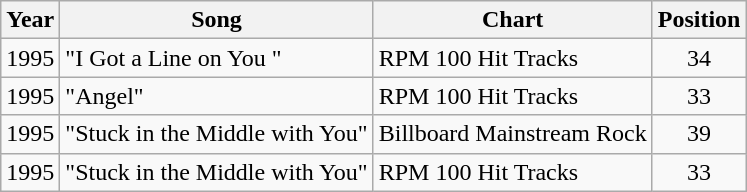<table class="wikitable sortable">
<tr>
<th>Year</th>
<th>Song</th>
<th>Chart</th>
<th>Position</th>
</tr>
<tr>
<td>1995</td>
<td>"I Got a Line on You "</td>
<td>RPM 100 Hit Tracks</td>
<td style="text-align:center;">34</td>
</tr>
<tr>
<td>1995</td>
<td>"Angel"</td>
<td>RPM 100 Hit Tracks</td>
<td style="text-align:center;">33</td>
</tr>
<tr>
<td>1995</td>
<td>"Stuck in the Middle with You"</td>
<td>Billboard Mainstream Rock</td>
<td style="text-align:center;">39</td>
</tr>
<tr>
<td>1995</td>
<td>"Stuck in the Middle with You"</td>
<td>RPM 100 Hit Tracks</td>
<td style="text-align:center;">33</td>
</tr>
</table>
